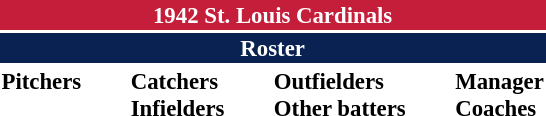<table class="toccolours" style="font-size: 95%;">
<tr>
<th colspan="10" style="background-color: #c41e3a; color: white; text-align: center;">1942 St. Louis Cardinals</th>
</tr>
<tr>
<td colspan="10" style="background-color: #0a2252; color: white; text-align: center;"><strong>Roster</strong></td>
</tr>
<tr>
<td valign="top"><strong>Pitchers</strong><br>











</td>
<td width="25px"></td>
<td valign="top"><strong>Catchers</strong><br>




<strong>Infielders</strong>







</td>
<td width="25px"></td>
<td valign="top"><strong>Outfielders</strong><br>





<strong>Other batters</strong>
</td>
<td width="25px"></td>
<td valign="top"><strong>Manager</strong><br>
<strong>Coaches</strong>
</small>
</td>
</tr>
</table>
